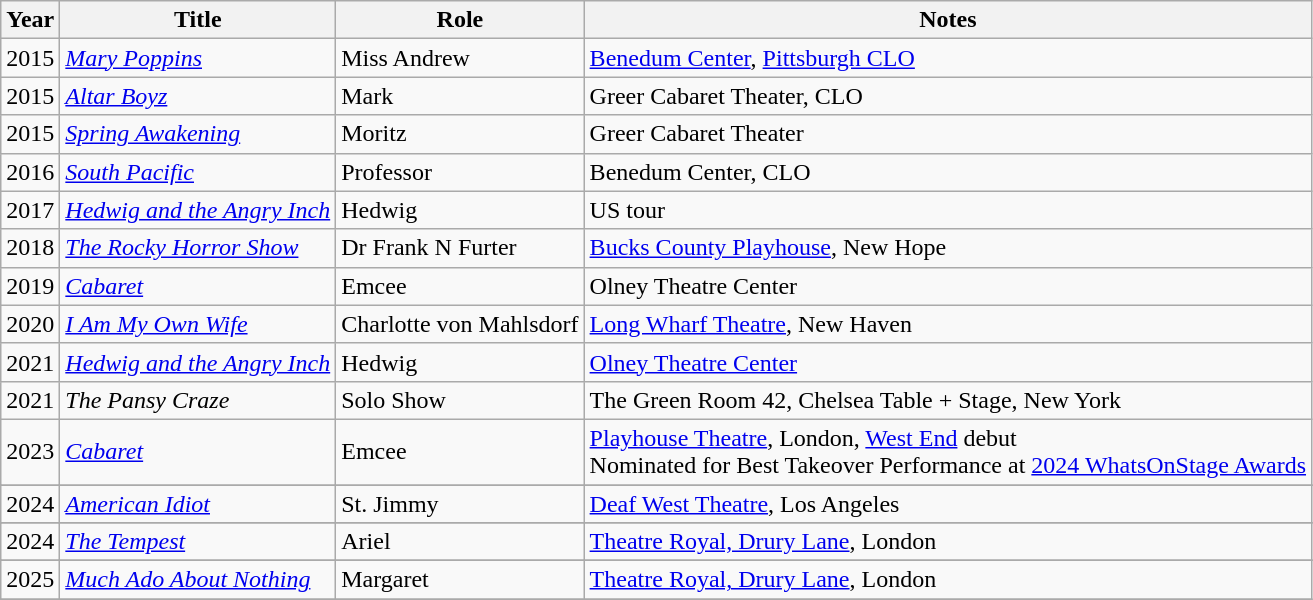<table class="wikitable unsortable">
<tr>
<th scope="col">Year</th>
<th scope="col">Title</th>
<th scope="col">Role</th>
<th scope="col">Notes</th>
</tr>
<tr>
<td>2015</td>
<td scope="row"><em><a href='#'>Mary Poppins</a></em></td>
<td>Miss Andrew</td>
<td><a href='#'>Benedum Center</a>, <a href='#'>Pittsburgh CLO</a></td>
</tr>
<tr>
<td>2015</td>
<td scope="row"><em><a href='#'>Altar Boyz</a></em></td>
<td>Mark</td>
<td>Greer Cabaret Theater, CLO</td>
</tr>
<tr>
<td>2015</td>
<td scope="row"><em><a href='#'>Spring Awakening</a></em></td>
<td>Moritz</td>
<td>Greer Cabaret Theater</td>
</tr>
<tr>
<td>2016</td>
<td scope="row"><em><a href='#'>South Pacific</a></em></td>
<td>Professor</td>
<td>Benedum Center, CLO</td>
</tr>
<tr>
<td>2017</td>
<td scope="row"><em><a href='#'>Hedwig and the Angry Inch</a></em></td>
<td>Hedwig</td>
<td>US tour</td>
</tr>
<tr>
<td>2018</td>
<td scope="row"><em><a href='#'>The Rocky Horror Show</a></em></td>
<td>Dr Frank N Furter</td>
<td><a href='#'>Bucks County Playhouse</a>, New Hope</td>
</tr>
<tr>
<td>2019</td>
<td scope="row"><em><a href='#'>Cabaret</a></em></td>
<td>Emcee</td>
<td>Olney Theatre Center</td>
</tr>
<tr>
<td>2020</td>
<td scope="row"><em><a href='#'>I Am My Own Wife</a></em></td>
<td>Charlotte von Mahlsdorf</td>
<td><a href='#'>Long Wharf Theatre</a>, New Haven</td>
</tr>
<tr>
<td>2021</td>
<td scope="row"><em><a href='#'>Hedwig and the Angry Inch</a></em></td>
<td>Hedwig</td>
<td><a href='#'>Olney Theatre Center</a></td>
</tr>
<tr>
<td>2021</td>
<td scope="row"><em>The Pansy Craze</em></td>
<td>Solo Show</td>
<td>The Green Room 42, Chelsea Table + Stage, New York</td>
</tr>
<tr>
<td>2023</td>
<td scope="row"><em><a href='#'>Cabaret</a></em></td>
<td>Emcee</td>
<td><a href='#'>Playhouse Theatre</a>, London, <a href='#'>West End</a> debut<br>Nominated for Best Takeover Performance at <a href='#'>2024 WhatsOnStage Awards</a></td>
</tr>
<tr>
</tr>
<tr>
<td>2024</td>
<td scope="row"><em><a href='#'>American Idiot</a></em></td>
<td>St. Jimmy</td>
<td><a href='#'>Deaf West Theatre</a>, Los Angeles</td>
</tr>
<tr>
</tr>
<tr>
<td>2024</td>
<td scope="row"><em><a href='#'>The Tempest</a></em></td>
<td>Ariel</td>
<td><a href='#'>Theatre Royal, Drury Lane</a>, London</td>
</tr>
<tr>
</tr>
<tr>
<td>2025</td>
<td scope="row"><em><a href='#'>Much Ado About Nothing</a></em></td>
<td>Margaret</td>
<td><a href='#'>Theatre Royal, Drury Lane</a>, London</td>
</tr>
<tr>
</tr>
</table>
